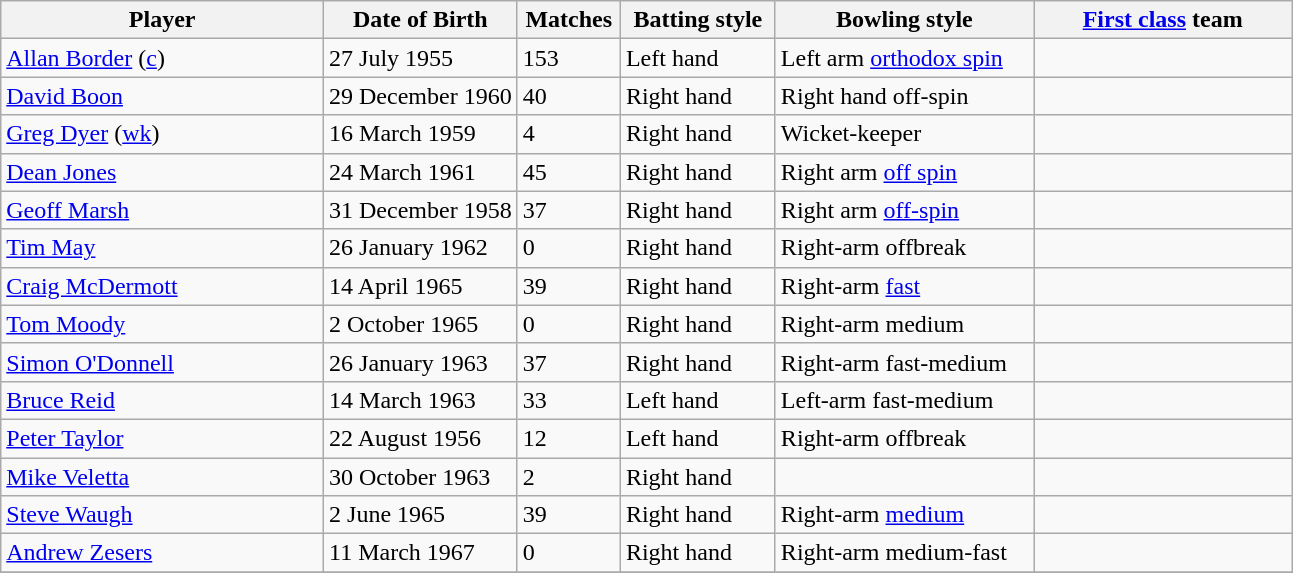<table class="wikitable">
<tr>
<th width="25%">Player</th>
<th width="15%">Date of Birth</th>
<th width="8%">Matches</th>
<th width="12%">Batting style</th>
<th width="20%">Bowling style</th>
<th width="20%"><a href='#'>First class</a> team</th>
</tr>
<tr>
<td><a href='#'>Allan Border</a> (<a href='#'>c</a>)</td>
<td>27 July 1955</td>
<td>153</td>
<td>Left hand</td>
<td>Left arm <a href='#'>orthodox spin</a></td>
<td></td>
</tr>
<tr>
<td><a href='#'>David Boon</a></td>
<td>29 December 1960</td>
<td>40</td>
<td>Right hand</td>
<td>Right hand off-spin</td>
<td></td>
</tr>
<tr>
<td><a href='#'>Greg Dyer</a> (<a href='#'>wk</a>)</td>
<td>16 March 1959</td>
<td>4</td>
<td>Right hand</td>
<td>Wicket-keeper</td>
<td></td>
</tr>
<tr>
<td><a href='#'>Dean Jones</a></td>
<td>24 March 1961</td>
<td>45</td>
<td>Right hand</td>
<td>Right arm <a href='#'>off spin</a></td>
<td></td>
</tr>
<tr>
<td><a href='#'>Geoff Marsh</a></td>
<td>31 December 1958</td>
<td>37</td>
<td>Right hand</td>
<td>Right arm <a href='#'>off-spin</a></td>
<td></td>
</tr>
<tr>
<td><a href='#'>Tim May</a></td>
<td>26 January 1962</td>
<td>0</td>
<td>Right hand</td>
<td>Right-arm offbreak</td>
<td></td>
</tr>
<tr>
<td><a href='#'>Craig McDermott</a></td>
<td>14 April 1965</td>
<td>39</td>
<td>Right hand</td>
<td>Right-arm <a href='#'>fast</a></td>
<td></td>
</tr>
<tr>
<td><a href='#'>Tom Moody</a></td>
<td>2 October 1965</td>
<td>0</td>
<td>Right hand</td>
<td>Right-arm medium</td>
<td></td>
</tr>
<tr>
<td><a href='#'>Simon O'Donnell</a></td>
<td>26 January 1963</td>
<td>37</td>
<td>Right hand</td>
<td>Right-arm fast-medium</td>
<td></td>
</tr>
<tr>
<td><a href='#'>Bruce Reid</a></td>
<td>14 March 1963</td>
<td>33</td>
<td>Left hand</td>
<td>Left-arm fast-medium</td>
<td></td>
</tr>
<tr>
<td><a href='#'>Peter Taylor</a></td>
<td>22 August 1956</td>
<td>12</td>
<td>Left hand</td>
<td>Right-arm offbreak</td>
<td></td>
</tr>
<tr>
<td><a href='#'>Mike Veletta</a></td>
<td>30 October 1963</td>
<td>2</td>
<td>Right hand</td>
<td></td>
<td></td>
</tr>
<tr>
<td><a href='#'>Steve Waugh</a></td>
<td>2 June 1965</td>
<td>39</td>
<td>Right hand</td>
<td>Right-arm <a href='#'>medium</a></td>
<td></td>
</tr>
<tr>
<td><a href='#'>Andrew Zesers</a></td>
<td>11 March 1967</td>
<td>0</td>
<td>Right hand</td>
<td>Right-arm medium-fast</td>
<td></td>
</tr>
<tr>
</tr>
</table>
